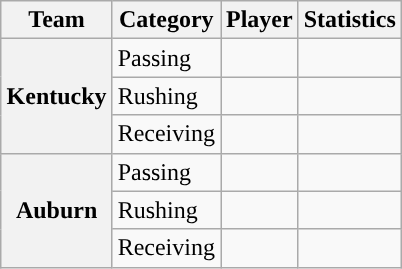<table class="wikitable" style="float:right">
<tr>
<th>Team</th>
<th>Category</th>
<th>Player</th>
<th>Statistics</th>
</tr>
<tr>
<th rowspan=3>Kentucky</th>
<td>Passing</td>
<td></td>
<td></td>
</tr>
<tr>
<td>Rushing</td>
<td></td>
<td></td>
</tr>
<tr>
<td>Receiving</td>
<td></td>
<td></td>
</tr>
<tr>
<th rowspan=3>Auburn</th>
<td>Passing</td>
<td></td>
<td></td>
</tr>
<tr>
<td>Rushing</td>
<td></td>
<td></td>
</tr>
<tr>
<td>Receiving</td>
<td></td>
<td></td>
</tr>
</table>
